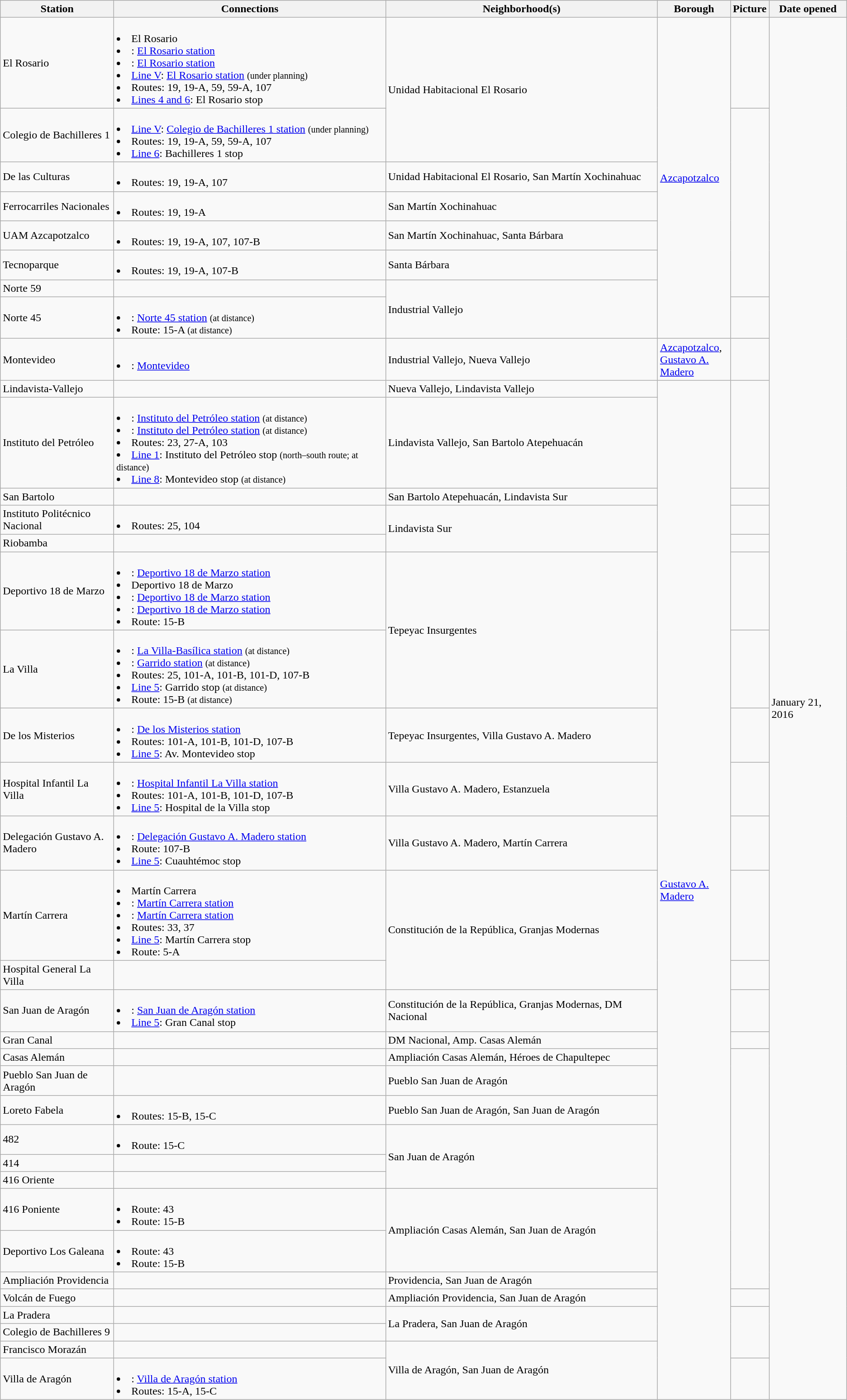<table class="wikitable">
<tr>
<th width="160px">Station</th>
<th>Connections</th>
<th>Neighborhood(s)</th>
<th width="100px">Borough</th>
<th>Picture</th>
<th>Date opened</th>
</tr>
<tr>
<td> El Rosario</td>
<td><br><li> El Rosario</li>
<li> : <a href='#'>El Rosario station</a></li>
<li> : <a href='#'>El Rosario station</a></li>
<li> <a href='#'>Line V</a>: <a href='#'>El Rosario station</a> <small>(under planning)</small></li>
<li> Routes: 19, 19-A, 59, 59-A, 107</li>
<li> <a href='#'>Lines 4 and 6</a>: El Rosario stop</td>
<td rowspan=2>Unidad Habitacional El Rosario</td>
<td rowspan=8><a href='#'>Azcapotzalco</a></td>
<td></td>
<td rowspan=37>January 21, 2016</td>
</tr>
<tr>
<td> Colegio de Bachilleres 1</td>
<td><br><li> <a href='#'>Line V</a>: <a href='#'>Colegio de Bachilleres 1 station</a> <small>(under planning)</small></li>
<li> Routes: 19, 19-A, 59, 59-A, 107</li>
<li> <a href='#'>Line 6</a>: Bachilleres 1 stop</td>
</tr>
<tr>
<td> De las Culturas</td>
<td><br><li> Routes: 19, 19-A, 107</td>
<td>Unidad Habitacional El Rosario, San Martín Xochinahuac</td>
</tr>
<tr>
<td> Ferrocarriles Nacionales</td>
<td><br><li> Routes: 19, 19-A</td>
<td> San Martín Xochinahuac</td>
</tr>
<tr>
<td> UAM Azcapotzalco</td>
<td><br><li> Routes: 19, 19-A, 107, 107-B</td>
<td>San Martín Xochinahuac, Santa Bárbara</td>
</tr>
<tr>
<td> Tecnoparque</td>
<td><br><li> Routes: 19, 19-A, 107-B</td>
<td>Santa Bárbara</td>
</tr>
<tr>
<td> Norte 59</td>
<td></td>
<td rowspan=2>Industrial Vallejo</td>
</tr>
<tr>
<td> Norte 45</td>
<td><br><li> : <a href='#'>Norte 45 station</a> <small>(at distance)</small></li>
<li> Route: 15-A <small>(at distance)</small></td>
<td></td>
</tr>
<tr>
<td> Montevideo</td>
<td><br><li> : <a href='#'>Montevideo</a></td>
<td>Industrial Vallejo, Nueva Vallejo</td>
<td><a href='#'>Azcapotzalco</a>, <a href='#'>Gustavo A. Madero</a></td>
<td></td>
</tr>
<tr>
<td> Lindavista-Vallejo</td>
<td></td>
<td>Nueva Vallejo, Lindavista Vallejo</td>
<td rowspan=28><a href='#'>Gustavo A. Madero</a></td>
</tr>
<tr>
<td> Instituto del Petróleo</td>
<td><br><li> : <a href='#'>Instituto del Petróleo station</a> <small>(at distance)</small></li>
<li> : <a href='#'>Instituto del Petróleo station</a> <small>(at distance)</small></li>
<li> Routes: 23, 27-A, 103</li>
<li> <a href='#'>Line 1</a>: Instituto del Petróleo stop <small>(north–south route; at distance)</small></li>
<li> <a href='#'>Line 8</a>: Montevideo stop <small>(at distance)</small></td>
<td>Lindavista Vallejo, San Bartolo Atepehuacán</td>
</tr>
<tr>
<td> San Bartolo</td>
<td></td>
<td>San Bartolo Atepehuacán, Lindavista Sur</td>
<td></td>
</tr>
<tr>
<td> Instituto Politécnico Nacional</td>
<td><br><li> Routes: 25, 104</td>
<td rowspan=2>Lindavista Sur</td>
</tr>
<tr>
<td> Riobamba</td>
<td></td>
<td></td>
</tr>
<tr>
<td> Deportivo 18 de Marzo</td>
<td><br><li> : <a href='#'>Deportivo 18 de Marzo station</a></li>
<li> Deportivo 18 de Marzo</li>
<li> : <a href='#'>Deportivo 18 de Marzo station</a></li>
<li> : <a href='#'>Deportivo 18 de Marzo station</a></li>
<li> Route: 15-B</td>
<td rowspan=2>Tepeyac Insurgentes</td>
<td></td>
</tr>
<tr>
<td> La Villa</td>
<td><br><li> : <a href='#'>La Villa-Basílica station</a> <small>(at distance)</small></li>
<li> : <a href='#'>Garrido station</a> <small>(at distance)</small></li>
<li> Routes: 25, 101-A, 101-B, 101-D, 107-B</li>
<li> <a href='#'>Line 5</a>: Garrido stop <small>(at distance)</small></li>
<li> Route: 15-B <small>(at distance)</small></td>
<td></td>
</tr>
<tr>
<td> De los Misterios</td>
<td><br><li> : <a href='#'>De los Misterios station</a></li>
<li> Routes: 101-A, 101-B, 101-D, 107-B</li>
<li> <a href='#'>Line 5</a>: Av. Montevideo stop</td>
<td>Tepeyac Insurgentes, Villa Gustavo A. Madero</td>
<td></td>
</tr>
<tr>
<td> Hospital Infantil La Villa</td>
<td><br><li> : <a href='#'>Hospital Infantil La Villa station</a></li>
<li> Routes: 101-A, 101-B, 101-D, 107-B</li>
<li> <a href='#'>Line 5</a>: Hospital de la Villa stop</td>
<td>Villa Gustavo A. Madero, Estanzuela</td>
<td></td>
</tr>
<tr>
<td> Delegación Gustavo A. Madero</td>
<td><br><li> : <a href='#'>Delegación Gustavo A. Madero station</a></li>
<li> Route: 107-B</li>
<li> <a href='#'>Line 5</a>: Cuauhtémoc stop</td>
<td>Villa Gustavo A. Madero, Martín Carrera</td>
<td></td>
</tr>
<tr>
<td> Martín Carrera</td>
<td><br><li> Martín Carrera</li>
<li> : <a href='#'>Martín Carrera station</a></li>
<li> : <a href='#'>Martín Carrera station</a></li>
<li> Routes: 33, 37</li>
<li> <a href='#'>Line 5</a>: Martín Carrera stop</li>
<li> Route: 5-A</td>
<td rowspan=2>Constitución de la República, Granjas Modernas</td>
<td></td>
</tr>
<tr>
<td> Hospital General La Villa</td>
<td></td>
<td></td>
</tr>
<tr>
<td> San Juan de Aragón</td>
<td><br><li> : <a href='#'>San Juan de Aragón station</a></li>
<li> <a href='#'>Line 5</a>: Gran Canal stop</td>
<td>Constitución de la República, Granjas Modernas, DM Nacional</td>
<td></td>
</tr>
<tr>
<td> Gran Canal</td>
<td></td>
<td>DM Nacional, Amp. Casas Alemán</td>
<td></td>
</tr>
<tr>
<td> Casas Alemán</td>
<td></td>
<td>Ampliación Casas Alemán, Héroes de Chapultepec</td>
</tr>
<tr>
<td> Pueblo San Juan de Aragón</td>
<td></td>
<td>Pueblo San Juan de Aragón</td>
</tr>
<tr>
<td> Loreto Fabela</td>
<td><br><li> Routes: 15-B, 15-C</td>
<td>Pueblo San Juan de Aragón, San Juan de Aragón</td>
</tr>
<tr>
<td> 482</td>
<td><br><li> Route: 15-C</td>
<td rowspan=3>San Juan de Aragón</td>
</tr>
<tr>
<td> 414</td>
<td></td>
</tr>
<tr>
<td> 416 Oriente</td>
<td></td>
</tr>
<tr>
<td> 416 Poniente</td>
<td><br><li> Route: 43</li>
<li> Route: 15-B</td>
<td rowspan=2>Ampliación Casas Alemán, San Juan de Aragón</td>
</tr>
<tr>
<td> Deportivo Los Galeana</td>
<td><br><li> Route: 43</li>
<li> Route: 15-B</td>
</tr>
<tr>
<td> Ampliación Providencia</td>
<td></td>
<td>Providencia, San Juan de Aragón</td>
</tr>
<tr>
<td> Volcán de Fuego</td>
<td></td>
<td>Ampliación Providencia, San Juan de Aragón</td>
<td></td>
</tr>
<tr>
<td> La Pradera</td>
<td></td>
<td rowspan=2>La Pradera, San Juan de Aragón</td>
</tr>
<tr>
<td> Colegio de Bachilleres 9</td>
<td></td>
</tr>
<tr>
<td> Francisco Morazán</td>
<td></td>
<td rowspan=2>Villa de Aragón, San Juan de Aragón</td>
</tr>
<tr>
<td> Villa de Aragón</td>
<td><br><li> : <a href='#'>Villa de Aragón station</a></li>
<li> Routes: 15-A, 15-C</td>
<td></td>
</tr>
</table>
